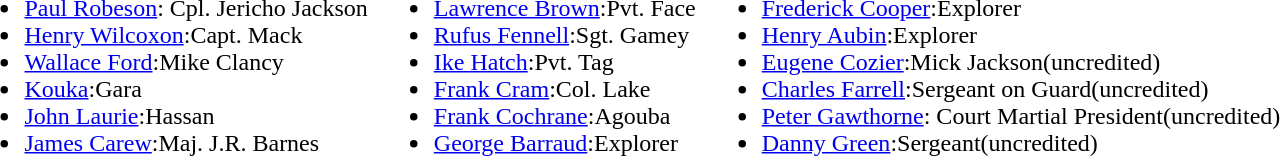<table ->
<tr>
<td><br><ul><li><a href='#'>Paul Robeson</a>: Cpl. Jericho Jackson</li><li><a href='#'>Henry Wilcoxon</a>:Capt. Mack</li><li><a href='#'>Wallace Ford</a>:Mike Clancy</li><li><a href='#'>Kouka</a>:Gara</li><li><a href='#'>John Laurie</a>:Hassan</li><li><a href='#'>James Carew</a>:Maj. J.R. Barnes</li></ul></td>
<td><br><ul><li><a href='#'>Lawrence Brown</a>:Pvt. Face</li><li><a href='#'>Rufus Fennell</a>:Sgt. Gamey</li><li><a href='#'>Ike Hatch</a>:Pvt. Tag</li><li><a href='#'>Frank Cram</a>:Col. Lake</li><li><a href='#'>Frank Cochrane</a>:Agouba</li><li><a href='#'>George Barraud</a>:Explorer</li></ul></td>
<td><br><ul><li><a href='#'>Frederick Cooper</a>:Explorer</li><li><a href='#'>Henry Aubin</a>:Explorer</li><li><a href='#'>Eugene Cozier</a>:Mick Jackson(uncredited)</li><li><a href='#'>Charles Farrell</a>:Sergeant on Guard(uncredited)</li><li><a href='#'>Peter Gawthorne</a>: Court Martial President(uncredited)</li><li><a href='#'>Danny Green</a>:Sergeant(uncredited)</li></ul></td>
</tr>
</table>
